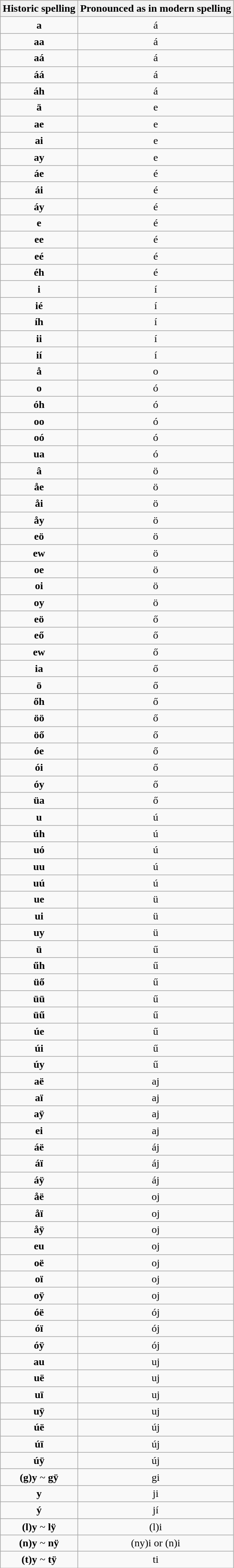<table class="wikitable">
<tr bgcolor="#FFDEAD">
<th>Historic spelling</th>
<th>Pronounced as in modern spelling</th>
</tr>
<tr>
<td valign="middle" align="center"><strong>a</strong></td>
<td valign="middle" align="center">á</td>
</tr>
<tr>
<td valign="middle" align="center"><strong>aa</strong></td>
<td valign="middle" align="center">á</td>
</tr>
<tr>
<td valign="middle" align="center"><strong>aá</strong></td>
<td valign="middle" align="center">á</td>
</tr>
<tr>
<td valign="middle" align="center"><strong>áá</strong></td>
<td valign="middle" align="center">á</td>
</tr>
<tr>
<td valign="middle" align="center"><strong>áh</strong></td>
<td valign="middle" align="center">á</td>
</tr>
<tr>
<td valign="middle" align="center"><strong>ä</strong></td>
<td valign="middle" align="center">e</td>
</tr>
<tr>
<td valign="middle" align="center"><strong>ae</strong></td>
<td valign="middle" align="center">e</td>
</tr>
<tr>
<td valign="middle" align="center"><strong>ai</strong></td>
<td valign="middle" align="center">e</td>
</tr>
<tr>
<td valign="middle" align="center"><strong>ay</strong></td>
<td valign="middle" align="center">e</td>
</tr>
<tr>
<td valign="middle" align="center"><strong>áe</strong></td>
<td valign="middle" align="center">é</td>
</tr>
<tr>
<td valign="middle" align="center"><strong>ái</strong></td>
<td valign="middle" align="center">é</td>
</tr>
<tr>
<td valign="middle" align="center"><strong>áy</strong></td>
<td valign="middle" align="center">é</td>
</tr>
<tr>
<td valign="middle" align="center"><strong>e</strong></td>
<td valign="middle" align="center">é</td>
</tr>
<tr>
<td valign="middle" align="center"><strong>ee</strong></td>
<td valign="middle" align="center">é</td>
</tr>
<tr>
<td valign="middle" align="center"><strong>eé</strong></td>
<td valign="middle" align="center">é</td>
</tr>
<tr>
<td valign="middle" align="center"><strong>éh</strong></td>
<td valign="middle" align="center">é</td>
</tr>
<tr>
<td valign="middle" align="center"><strong>i</strong></td>
<td valign="middle" align="center">í</td>
</tr>
<tr>
<td valign="middle" align="center"><strong>ié</strong></td>
<td valign="middle" align="center">í</td>
</tr>
<tr>
<td valign="middle" align="center"><strong>íh</strong></td>
<td valign="middle" align="center">í</td>
</tr>
<tr>
<td valign="middle" align="center"><strong>ii</strong></td>
<td valign="middle" align="center">í</td>
</tr>
<tr>
<td valign="middle" align="center"><strong>ií</strong></td>
<td valign="middle" align="center">í</td>
</tr>
<tr>
<td valign="middle" align="center"><strong>å</strong></td>
<td valign="middle" align="center">o</td>
</tr>
<tr>
<td valign="middle" align="center"><strong>o</strong></td>
<td valign="middle" align="center">ó</td>
</tr>
<tr>
<td valign="middle" align="center"><strong>óh</strong></td>
<td valign="middle" align="center">ó</td>
</tr>
<tr>
<td valign="middle" align="center"><strong>oo</strong></td>
<td valign="middle" align="center">ó</td>
</tr>
<tr>
<td valign="middle" align="center"><strong>oó</strong></td>
<td valign="middle" align="center">ó</td>
</tr>
<tr>
<td valign="middle" align="center"><strong>ua</strong></td>
<td valign="middle" align="center">ó</td>
</tr>
<tr>
<td valign="middle" align="center"><strong>â</strong></td>
<td valign="middle" align="center">ö</td>
</tr>
<tr>
<td valign="middle" align="center"><strong>åe</strong></td>
<td valign="middle" align="center">ö</td>
</tr>
<tr>
<td valign="middle" align="center"><strong>åi</strong></td>
<td valign="middle" align="center">ö</td>
</tr>
<tr>
<td valign="middle" align="center"><strong>åy</strong></td>
<td valign="middle" align="center">ö</td>
</tr>
<tr>
<td valign="middle" align="center"><strong>eö</strong></td>
<td valign="middle" align="center">ö</td>
</tr>
<tr>
<td valign="middle" align="center"><strong>ew</strong></td>
<td valign="middle" align="center">ö</td>
</tr>
<tr>
<td valign="middle" align="center"><strong>oe</strong></td>
<td valign="middle" align="center">ö</td>
</tr>
<tr>
<td valign="middle" align="center"><strong>oi</strong></td>
<td valign="middle" align="center">ö</td>
</tr>
<tr>
<td valign="middle" align="center"><strong>oy</strong></td>
<td valign="middle" align="center">ö</td>
</tr>
<tr>
<td valign="middle" align="center"><strong>eö</strong></td>
<td valign="middle" align="center">ő</td>
</tr>
<tr>
<td valign="middle" align="center"><strong>eő</strong></td>
<td valign="middle" align="center">ő</td>
</tr>
<tr>
<td valign="middle" align="center"><strong>ew</strong></td>
<td valign="middle" align="center">ő</td>
</tr>
<tr>
<td valign="middle" align="center"><strong>ia</strong></td>
<td valign="middle" align="center">ő</td>
</tr>
<tr>
<td valign="middle" align="center"><strong>ö</strong></td>
<td valign="middle" align="center">ő</td>
</tr>
<tr>
<td valign="middle" align="center"><strong>őh</strong></td>
<td valign="middle" align="center">ő</td>
</tr>
<tr>
<td valign="middle" align="center"><strong>öö</strong></td>
<td valign="middle" align="center">ő</td>
</tr>
<tr>
<td valign="middle" align="center"><strong>öő</strong></td>
<td valign="middle" align="center">ő</td>
</tr>
<tr>
<td valign="middle" align="center"><strong>óe</strong></td>
<td valign="middle" align="center">ő</td>
</tr>
<tr>
<td valign="middle" align="center"><strong>ói</strong></td>
<td valign="middle" align="center">ő</td>
</tr>
<tr>
<td valign="middle" align="center"><strong>óy</strong></td>
<td valign="middle" align="center">ő</td>
</tr>
<tr>
<td valign="middle" align="center"><strong>üa</strong></td>
<td valign="middle" align="center">ő</td>
</tr>
<tr>
<td valign="middle" align="center"><strong>u</strong></td>
<td valign="middle" align="center">ú</td>
</tr>
<tr>
<td valign="middle" align="center"><strong>úh</strong></td>
<td valign="middle" align="center">ú</td>
</tr>
<tr>
<td valign="middle" align="center"><strong>uó</strong></td>
<td valign="middle" align="center">ú</td>
</tr>
<tr>
<td valign="middle" align="center"><strong>uu</strong></td>
<td valign="middle" align="center">ú</td>
</tr>
<tr>
<td valign="middle" align="center"><strong>uú</strong></td>
<td valign="middle" align="center">ú</td>
</tr>
<tr>
<td valign="middle" align="center"><strong>ue</strong></td>
<td valign="middle" align="center">ü</td>
</tr>
<tr>
<td valign="middle" align="center"><strong>ui</strong></td>
<td valign="middle" align="center">ü</td>
</tr>
<tr>
<td valign="middle" align="center"><strong>uy</strong></td>
<td valign="middle" align="center">ü</td>
</tr>
<tr>
<td valign="middle" align="center"><strong>ü</strong></td>
<td valign="middle" align="center">ű</td>
</tr>
<tr>
<td valign="middle" align="center"><strong>űh</strong></td>
<td valign="middle" align="center">ű</td>
</tr>
<tr>
<td valign="middle" align="center"><strong>üő</strong></td>
<td valign="middle" align="center">ű</td>
</tr>
<tr>
<td valign="middle" align="center"><strong>üü</strong></td>
<td valign="middle" align="center">ű</td>
</tr>
<tr>
<td valign="middle" align="center"><strong>üű</strong></td>
<td valign="middle" align="center">ű</td>
</tr>
<tr>
<td valign="middle" align="center"><strong>úe</strong></td>
<td valign="middle" align="center">ű</td>
</tr>
<tr>
<td valign="middle" align="center"><strong>úi</strong></td>
<td valign="middle" align="center">ű</td>
</tr>
<tr>
<td valign="middle" align="center"><strong>úy</strong></td>
<td valign="middle" align="center">ű</td>
</tr>
<tr>
<td valign="middle" align="center"><strong>aë</strong></td>
<td valign="middle" align="center">aj</td>
</tr>
<tr>
<td valign="middle" align="center"><strong>aï</strong></td>
<td valign="middle" align="center">aj</td>
</tr>
<tr>
<td valign="middle" align="center"><strong>aÿ</strong></td>
<td valign="middle" align="center">aj</td>
</tr>
<tr>
<td valign="middle" align="center"><strong>ei</strong></td>
<td valign="middle" align="center">aj</td>
</tr>
<tr>
<td valign="middle" align="center"><strong>áë</strong></td>
<td valign="middle" align="center">áj</td>
</tr>
<tr>
<td valign="middle" align="center"><strong>áï</strong></td>
<td valign="middle" align="center">áj</td>
</tr>
<tr>
<td valign="middle" align="center"><strong>áÿ</strong></td>
<td valign="middle" align="center">áj</td>
</tr>
<tr>
<td valign="middle" align="center"><strong>åë</strong></td>
<td valign="middle" align="center">oj</td>
</tr>
<tr>
<td valign="middle" align="center"><strong>åï</strong></td>
<td valign="middle" align="center">oj</td>
</tr>
<tr>
<td valign="middle" align="center"><strong>åÿ</strong></td>
<td valign="middle" align="center">oj</td>
</tr>
<tr>
<td valign="middle" align="center"><strong>eu</strong></td>
<td valign="middle" align="center">oj</td>
</tr>
<tr>
<td valign="middle" align="center"><strong>oë</strong></td>
<td valign="middle" align="center">oj</td>
</tr>
<tr>
<td valign="middle" align="center"><strong>oï</strong></td>
<td valign="middle" align="center">oj</td>
</tr>
<tr>
<td valign="middle" align="center"><strong>oÿ</strong></td>
<td valign="middle" align="center">oj</td>
</tr>
<tr>
<td valign="middle" align="center"><strong>óë</strong></td>
<td valign="middle" align="center">ój</td>
</tr>
<tr>
<td valign="middle" align="center"><strong>óï</strong></td>
<td valign="middle" align="center">ój</td>
</tr>
<tr>
<td valign="middle" align="center"><strong>óÿ</strong></td>
<td valign="middle" align="center">ój</td>
</tr>
<tr>
<td valign="middle" align="center"><strong>au</strong></td>
<td valign="middle" align="center">uj</td>
</tr>
<tr>
<td valign="middle" align="center"><strong>uë</strong></td>
<td valign="middle" align="center">uj</td>
</tr>
<tr>
<td valign="middle" align="center"><strong>uï</strong></td>
<td valign="middle" align="center">uj</td>
</tr>
<tr>
<td valign="middle" align="center"><strong>uÿ</strong></td>
<td valign="middle" align="center">uj</td>
</tr>
<tr>
<td valign="middle" align="center"><strong>úë</strong></td>
<td valign="middle" align="center">új</td>
</tr>
<tr>
<td valign="middle" align="center"><strong>úï</strong></td>
<td valign="middle" align="center">új</td>
</tr>
<tr>
<td valign="middle" align="center"><strong>úÿ</strong></td>
<td valign="middle" align="center">új</td>
</tr>
<tr>
<td valign="middle" align="center"><strong>(g)y</strong> ~ <strong>gÿ</strong></td>
<td valign="middle" align="center">gi</td>
</tr>
<tr>
<td valign="middle" align="center"><strong>y</strong></td>
<td valign="middle" align="center">ji</td>
</tr>
<tr>
<td valign="middle" align="center"><strong>ý</strong></td>
<td valign="middle" align="center">jí</td>
</tr>
<tr>
<td valign="middle" align="center"><strong>(l)y</strong> ~ <strong>lÿ</strong></td>
<td valign="middle" align="center">(l)i</td>
</tr>
<tr>
<td valign="middle" align="center"><strong>(n)y</strong> ~ <strong>nÿ</strong></td>
<td valign="middle" align="center">(ny)i or (n)i</td>
</tr>
<tr>
<td valign="middle" align="center"><strong>(t)y</strong> ~ <strong>tÿ</strong></td>
<td valign="middle" align="center">ti</td>
</tr>
</table>
